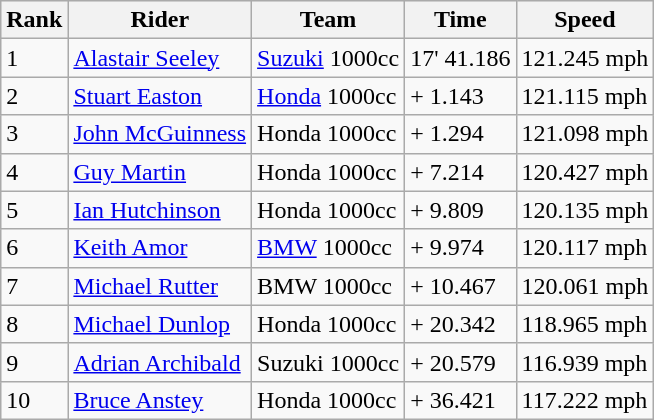<table class="wikitable">
<tr style="background:#efefef;">
<th>Rank</th>
<th>Rider</th>
<th>Team</th>
<th>Time</th>
<th>Speed</th>
</tr>
<tr>
<td>1</td>
<td> <a href='#'>Alastair Seeley</a></td>
<td><a href='#'>Suzuki</a> 1000cc</td>
<td>17' 41.186</td>
<td>121.245 mph</td>
</tr>
<tr>
<td>2</td>
<td> <a href='#'>Stuart Easton</a></td>
<td><a href='#'>Honda</a> 1000cc</td>
<td>+ 1.143</td>
<td>121.115 mph</td>
</tr>
<tr>
<td>3</td>
<td> <a href='#'>John McGuinness</a></td>
<td>Honda 1000cc</td>
<td>+ 1.294</td>
<td>121.098 mph</td>
</tr>
<tr>
<td>4</td>
<td> <a href='#'>Guy Martin</a></td>
<td>Honda 1000cc</td>
<td>+ 7.214</td>
<td>120.427 mph</td>
</tr>
<tr>
<td>5</td>
<td> <a href='#'>Ian Hutchinson</a></td>
<td>Honda 1000cc</td>
<td>+ 9.809</td>
<td>120.135 mph</td>
</tr>
<tr>
<td>6</td>
<td> <a href='#'>Keith Amor</a></td>
<td><a href='#'>BMW</a> 1000cc</td>
<td>+ 9.974</td>
<td>120.117 mph</td>
</tr>
<tr>
<td>7</td>
<td> <a href='#'>Michael Rutter</a></td>
<td>BMW 1000cc</td>
<td>+ 10.467</td>
<td>120.061 mph</td>
</tr>
<tr>
<td>8</td>
<td> <a href='#'>Michael Dunlop</a></td>
<td>Honda 1000cc</td>
<td>+ 20.342</td>
<td>118.965 mph</td>
</tr>
<tr>
<td>9</td>
<td> <a href='#'>Adrian Archibald</a></td>
<td>Suzuki 1000cc</td>
<td>+ 20.579</td>
<td>116.939 mph</td>
</tr>
<tr>
<td>10</td>
<td> <a href='#'>Bruce Anstey</a></td>
<td>Honda 1000cc</td>
<td>+ 36.421</td>
<td>117.222 mph</td>
</tr>
</table>
